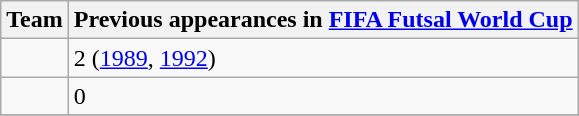<table class="wikitable sortable">
<tr>
<th>Team</th>
<th data-sort-type="number">Previous appearances in <a href='#'>FIFA Futsal World Cup</a></th>
</tr>
<tr>
<td></td>
<td>2 (<a href='#'>1989</a>, <a href='#'>1992</a>)</td>
</tr>
<tr>
<td></td>
<td>0</td>
</tr>
<tr>
</tr>
</table>
